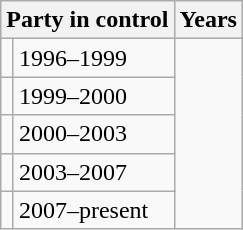<table class="wikitable">
<tr>
<th colspan="2">Party in control</th>
<th>Years</th>
</tr>
<tr>
<td></td>
<td>1996–1999</td>
</tr>
<tr>
<td></td>
<td>1999–2000</td>
</tr>
<tr>
<td></td>
<td>2000–2003</td>
</tr>
<tr>
<td></td>
<td>2003–2007</td>
</tr>
<tr>
<td></td>
<td>2007–present</td>
</tr>
</table>
